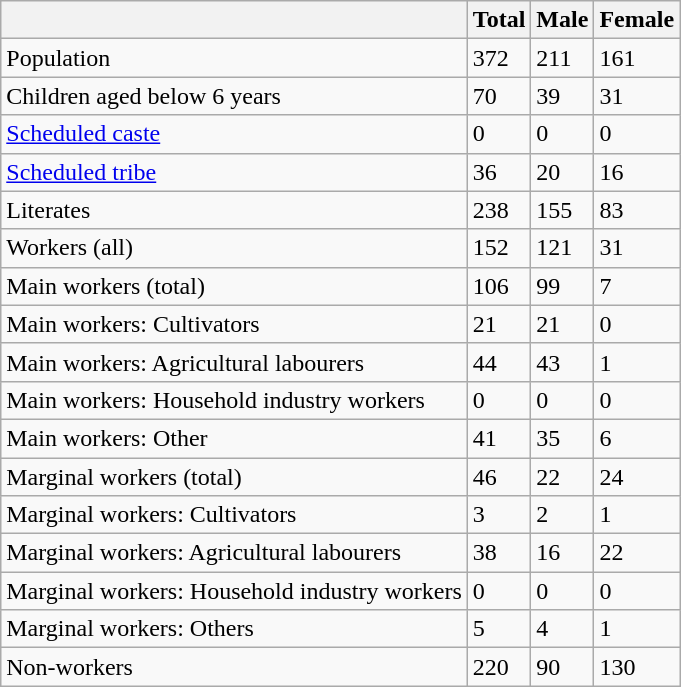<table class="wikitable sortable">
<tr>
<th></th>
<th>Total</th>
<th>Male</th>
<th>Female</th>
</tr>
<tr>
<td>Population</td>
<td>372</td>
<td>211</td>
<td>161</td>
</tr>
<tr>
<td>Children aged below 6 years</td>
<td>70</td>
<td>39</td>
<td>31</td>
</tr>
<tr>
<td><a href='#'>Scheduled caste</a></td>
<td>0</td>
<td>0</td>
<td>0</td>
</tr>
<tr>
<td><a href='#'>Scheduled tribe</a></td>
<td>36</td>
<td>20</td>
<td>16</td>
</tr>
<tr>
<td>Literates</td>
<td>238</td>
<td>155</td>
<td>83</td>
</tr>
<tr>
<td>Workers (all)</td>
<td>152</td>
<td>121</td>
<td>31</td>
</tr>
<tr>
<td>Main workers (total)</td>
<td>106</td>
<td>99</td>
<td>7</td>
</tr>
<tr>
<td>Main workers: Cultivators</td>
<td>21</td>
<td>21</td>
<td>0</td>
</tr>
<tr>
<td>Main workers: Agricultural labourers</td>
<td>44</td>
<td>43</td>
<td>1</td>
</tr>
<tr>
<td>Main workers: Household industry workers</td>
<td>0</td>
<td>0</td>
<td>0</td>
</tr>
<tr>
<td>Main workers: Other</td>
<td>41</td>
<td>35</td>
<td>6</td>
</tr>
<tr>
<td>Marginal workers (total)</td>
<td>46</td>
<td>22</td>
<td>24</td>
</tr>
<tr>
<td>Marginal workers: Cultivators</td>
<td>3</td>
<td>2</td>
<td>1</td>
</tr>
<tr>
<td>Marginal workers: Agricultural labourers</td>
<td>38</td>
<td>16</td>
<td>22</td>
</tr>
<tr>
<td>Marginal workers: Household industry workers</td>
<td>0</td>
<td>0</td>
<td>0</td>
</tr>
<tr>
<td>Marginal workers: Others</td>
<td>5</td>
<td>4</td>
<td>1</td>
</tr>
<tr>
<td>Non-workers</td>
<td>220</td>
<td>90</td>
<td>130</td>
</tr>
</table>
